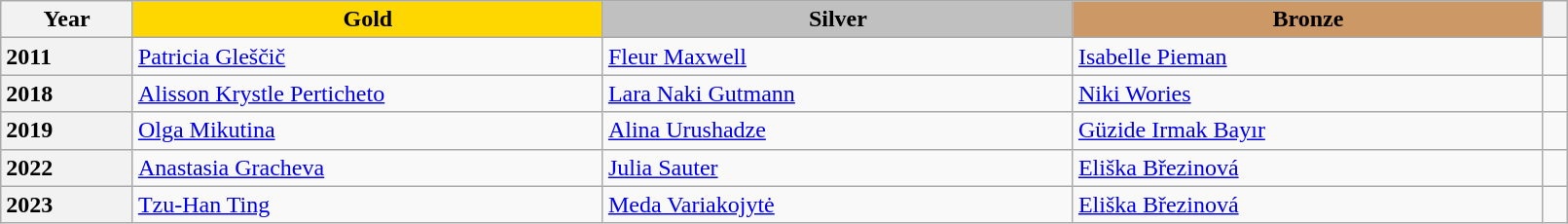<table class="wikitable unsortable" style="text-align:left; width:85%">
<tr>
<th scope="col" style="text-align:center">Year</th>
<td scope="col" style="text-align:center; width:30%; background:gold"><strong>Gold</strong></td>
<td scope="col" style="text-align:center; width:30%; background:silver"><strong>Silver</strong></td>
<td scope="col" style="text-align:center; width:30%; background:#c96"><strong>Bronze</strong></td>
<th scope="col" style="text-align:center"></th>
</tr>
<tr>
<th scope="row" style="text-align:left">2011</th>
<td> <a href='#'>Patricia Gleščič</a></td>
<td> <a href='#'>Fleur Maxwell</a></td>
<td> <a href='#'>Isabelle Pieman</a></td>
<td></td>
</tr>
<tr>
<th scope="row" style="text-align:left">2018</th>
<td> <a href='#'>Alisson Krystle Perticheto</a></td>
<td> <a href='#'>Lara Naki Gutmann</a></td>
<td> <a href='#'>Niki Wories</a></td>
<td></td>
</tr>
<tr>
<th scope="row" style="text-align:left">2019</th>
<td> <a href='#'>Olga Mikutina</a></td>
<td> <a href='#'>Alina Urushadze</a></td>
<td> <a href='#'>Güzide Irmak Bayır</a></td>
<td></td>
</tr>
<tr>
<th scope="row" style="text-align:left">2022</th>
<td> <a href='#'>Anastasia Gracheva</a></td>
<td> <a href='#'>Julia Sauter</a></td>
<td> <a href='#'>Eliška Březinová</a></td>
<td></td>
</tr>
<tr>
<th scope="row" style="text-align:left">2023</th>
<td> <a href='#'>Tzu-Han Ting</a></td>
<td> <a href='#'>Meda Variakojytė</a></td>
<td> <a href='#'>Eliška Březinová</a></td>
<td></td>
</tr>
</table>
